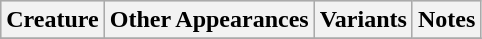<table class="wikitable">
<tr bgcolor="#CCCCCC">
<th>Creature</th>
<th>Other Appearances</th>
<th>Variants</th>
<th>Notes</th>
</tr>
<tr>
</tr>
</table>
